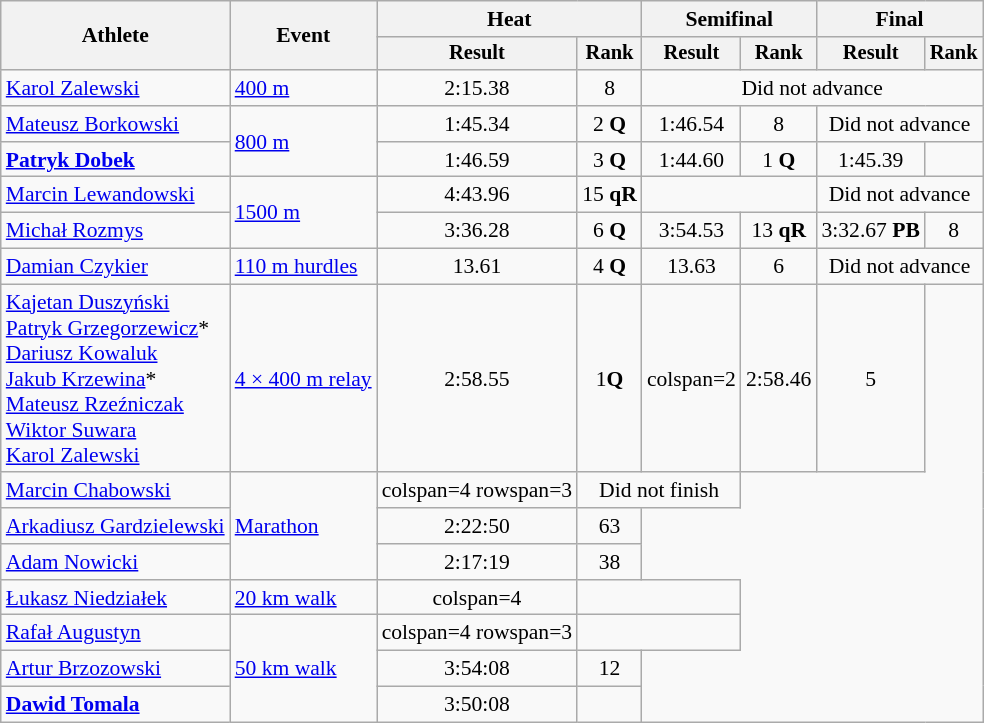<table class="wikitable" style="text-align:center; font-size:90%">
<tr>
<th rowspan=2>Athlete</th>
<th rowspan=2>Event</th>
<th colspan=2>Heat</th>
<th colspan=2>Semifinal</th>
<th colspan=2>Final</th>
</tr>
<tr style="font-size:95%">
<th>Result</th>
<th>Rank</th>
<th>Result</th>
<th>Rank</th>
<th>Result</th>
<th>Rank</th>
</tr>
<tr>
<td align=left><a href='#'>Karol Zalewski</a></td>
<td align=left><a href='#'>400 m</a></td>
<td>2:15.38</td>
<td>8</td>
<td colspan=4>Did not advance</td>
</tr>
<tr>
<td align=left><a href='#'>Mateusz Borkowski</a></td>
<td align=left rowspan=2><a href='#'>800 m</a></td>
<td>1:45.34</td>
<td>2 <strong>Q</strong></td>
<td>1:46.54</td>
<td>8</td>
<td colspan=2>Did not advance</td>
</tr>
<tr>
<td align=left><strong><a href='#'>Patryk Dobek</a></strong></td>
<td>1:46.59</td>
<td>3 <strong>Q</strong></td>
<td>1:44.60</td>
<td>1 <strong>Q</strong></td>
<td>1:45.39</td>
<td></td>
</tr>
<tr>
<td align=left><a href='#'>Marcin Lewandowski</a></td>
<td align=left rowspan=2><a href='#'>1500 m</a></td>
<td>4:43.96</td>
<td>15 <strong>qR</strong></td>
<td colspan=2></td>
<td colspan=2>Did not advance</td>
</tr>
<tr>
<td align=left><a href='#'>Michał Rozmys</a></td>
<td>3:36.28</td>
<td>6 <strong>Q</strong></td>
<td>3:54.53</td>
<td>13 <strong>qR</strong></td>
<td>3:32.67 <strong>PB</strong></td>
<td>8</td>
</tr>
<tr>
<td align=left><a href='#'>Damian Czykier</a></td>
<td align=left><a href='#'>110 m hurdles</a></td>
<td>13.61</td>
<td>4 <strong>Q</strong></td>
<td>13.63</td>
<td>6</td>
<td colspan=2>Did not advance</td>
</tr>
<tr>
<td align=left><a href='#'>Kajetan Duszyński</a><br><a href='#'>Patryk Grzegorzewicz</a>*<br><a href='#'>Dariusz Kowaluk</a><br><a href='#'>Jakub Krzewina</a>*<br><a href='#'>Mateusz Rzeźniczak</a><br><a href='#'>Wiktor Suwara</a><br><a href='#'>Karol Zalewski</a></td>
<td align=left><a href='#'>4 × 400 m relay</a></td>
<td>2:58.55</td>
<td>1<strong>Q</strong></td>
<td>colspan=2 </td>
<td>2:58.46</td>
<td>5</td>
</tr>
<tr>
<td align=left><a href='#'>Marcin Chabowski</a></td>
<td align=left rowspan=3><a href='#'>Marathon</a></td>
<td>colspan=4 rowspan=3 </td>
<td colspan=2>Did not finish</td>
</tr>
<tr>
<td align=left><a href='#'>Arkadiusz Gardzielewski</a></td>
<td>2:22:50</td>
<td>63</td>
</tr>
<tr>
<td align=left><a href='#'>Adam Nowicki</a></td>
<td>2:17:19</td>
<td>38</td>
</tr>
<tr>
<td align=left><a href='#'>Łukasz Niedziałek</a></td>
<td align=left><a href='#'>20 km walk</a></td>
<td>colspan=4 </td>
<td colspan=2></td>
</tr>
<tr>
<td align=left><a href='#'>Rafał Augustyn</a></td>
<td align=left rowspan=3><a href='#'>50 km walk</a></td>
<td>colspan=4 rowspan=3 </td>
<td colspan=2></td>
</tr>
<tr>
<td align=left><a href='#'>Artur Brzozowski</a></td>
<td>3:54:08</td>
<td>12</td>
</tr>
<tr>
<td align=left><strong><a href='#'>Dawid Tomala</a></strong></td>
<td>3:50:08</td>
<td></td>
</tr>
</table>
